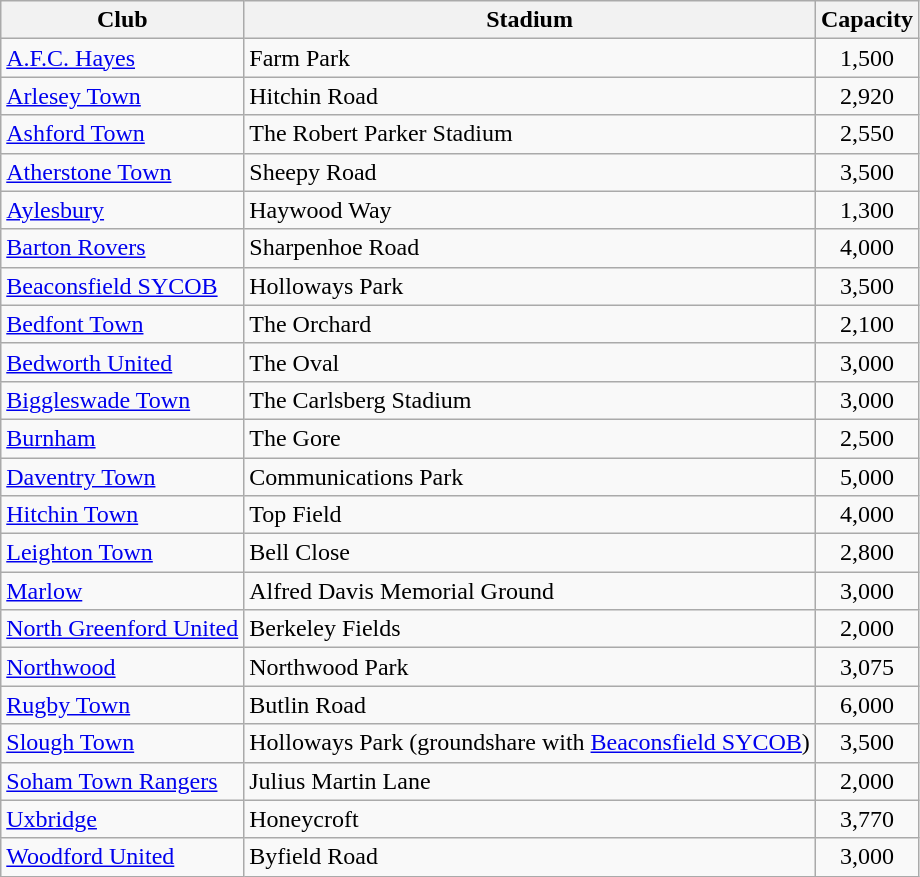<table class="wikitable sortable">
<tr>
<th>Club</th>
<th>Stadium</th>
<th>Capacity</th>
</tr>
<tr>
<td><a href='#'>A.F.C. Hayes</a></td>
<td>Farm Park</td>
<td align="center">1,500</td>
</tr>
<tr>
<td><a href='#'>Arlesey Town</a></td>
<td>Hitchin Road</td>
<td align="center">2,920</td>
</tr>
<tr>
<td><a href='#'>Ashford Town</a></td>
<td>The Robert Parker Stadium</td>
<td align="center">2,550</td>
</tr>
<tr>
<td><a href='#'>Atherstone Town</a></td>
<td>Sheepy Road</td>
<td align="center">3,500</td>
</tr>
<tr>
<td><a href='#'>Aylesbury</a></td>
<td>Haywood Way</td>
<td align="center">1,300</td>
</tr>
<tr>
<td><a href='#'>Barton Rovers</a></td>
<td>Sharpenhoe Road</td>
<td align="center">4,000</td>
</tr>
<tr>
<td><a href='#'>Beaconsfield SYCOB</a></td>
<td>Holloways Park</td>
<td align="center">3,500</td>
</tr>
<tr>
<td><a href='#'>Bedfont Town</a></td>
<td>The Orchard</td>
<td align="center">2,100</td>
</tr>
<tr>
<td><a href='#'>Bedworth United</a></td>
<td>The Oval</td>
<td align="center">3,000</td>
</tr>
<tr>
<td><a href='#'>Biggleswade Town</a></td>
<td>The Carlsberg Stadium</td>
<td align="center">3,000</td>
</tr>
<tr>
<td><a href='#'>Burnham</a></td>
<td>The Gore</td>
<td align="center">2,500</td>
</tr>
<tr>
<td><a href='#'>Daventry Town</a></td>
<td>Communications Park</td>
<td align="center">5,000</td>
</tr>
<tr>
<td><a href='#'>Hitchin Town</a></td>
<td>Top Field</td>
<td align="center">4,000</td>
</tr>
<tr>
<td><a href='#'>Leighton Town</a></td>
<td>Bell Close</td>
<td align="center">2,800</td>
</tr>
<tr>
<td><a href='#'>Marlow</a></td>
<td>Alfred Davis Memorial Ground</td>
<td align="center">3,000</td>
</tr>
<tr>
<td><a href='#'>North Greenford United</a></td>
<td>Berkeley Fields</td>
<td align="center">2,000</td>
</tr>
<tr>
<td><a href='#'>Northwood</a></td>
<td>Northwood Park</td>
<td align="center">3,075</td>
</tr>
<tr>
<td><a href='#'>Rugby Town</a></td>
<td>Butlin Road</td>
<td align="center">6,000</td>
</tr>
<tr>
<td><a href='#'>Slough Town</a></td>
<td>Holloways Park (groundshare with <a href='#'>Beaconsfield SYCOB</a>)</td>
<td align="center">3,500</td>
</tr>
<tr>
<td><a href='#'>Soham Town Rangers</a></td>
<td>Julius Martin Lane</td>
<td align="center">2,000</td>
</tr>
<tr>
<td><a href='#'>Uxbridge</a></td>
<td>Honeycroft</td>
<td align="center">3,770</td>
</tr>
<tr>
<td><a href='#'>Woodford United</a></td>
<td>Byfield Road</td>
<td align="center">3,000</td>
</tr>
</table>
